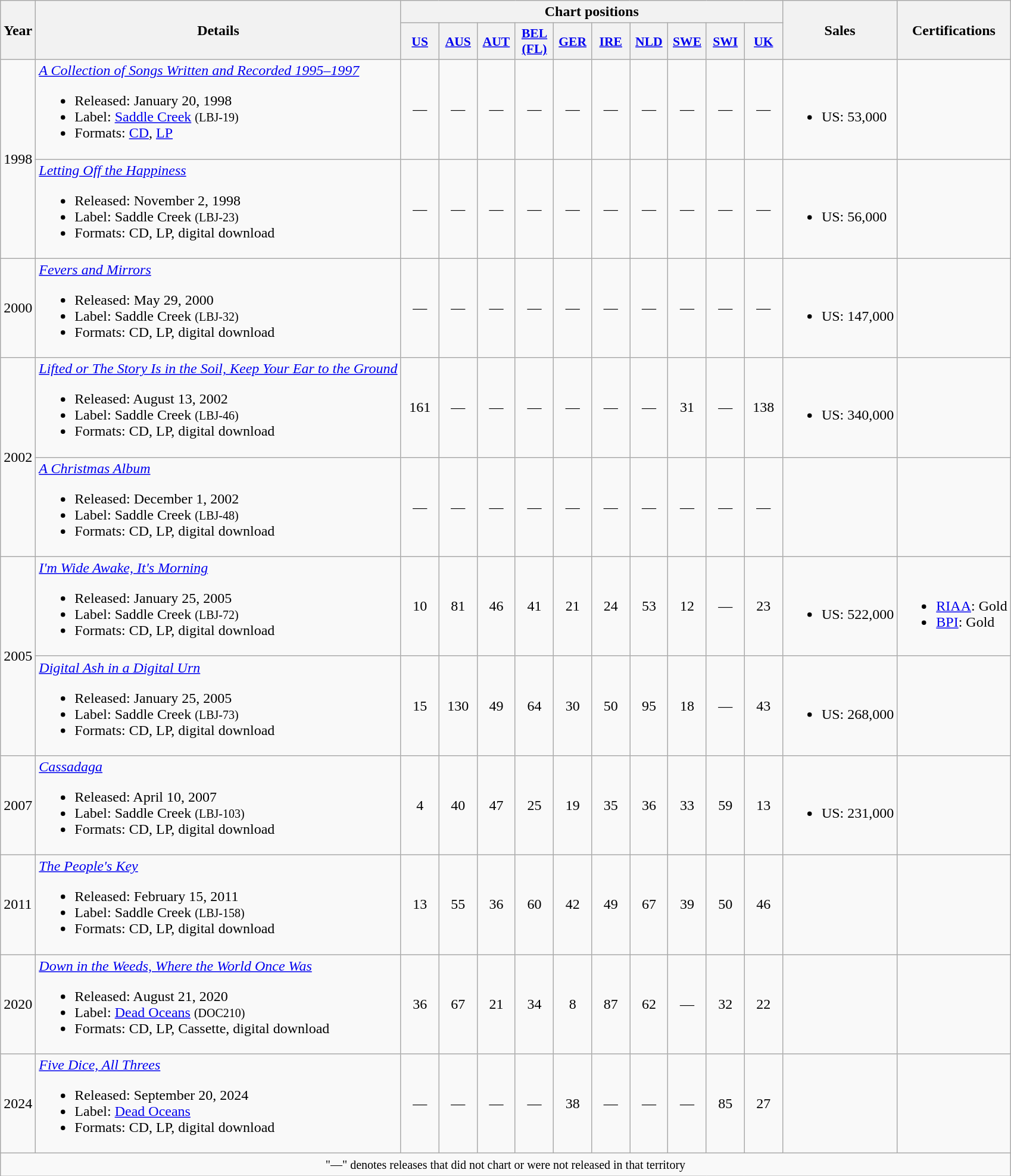<table class="wikitable">
<tr>
<th rowspan="2">Year</th>
<th rowspan="2">Details</th>
<th colspan="10">Chart positions</th>
<th rowspan="2">Sales</th>
<th rowspan="2">Certifications</th>
</tr>
<tr>
<th scope="col" style="width:2.5em;font-size:90%;"><a href='#'>US</a><br></th>
<th scope="col" style="width:2.5em;font-size:90%;"><a href='#'>AUS</a><br></th>
<th scope="col" style="width:2.5em;font-size:90%;"><a href='#'>AUT</a><br></th>
<th scope="col" style="width:2.5em;font-size:90%;"><a href='#'>BEL<br>(FL)</a><br></th>
<th scope="col" style="width:2.5em;font-size:90%;"><a href='#'>GER</a><br></th>
<th scope="col" style="width:2.5em;font-size:90%;"><a href='#'>IRE</a><br></th>
<th scope="col" style="width:2.5em;font-size:90%;"><a href='#'>NLD</a><br></th>
<th scope="col" style="width:2.5em;font-size:90%;"><a href='#'>SWE</a><br></th>
<th scope="col" style="width:2.5em;font-size:90%;"><a href='#'>SWI</a><br></th>
<th scope="col" style="width:2.5em;font-size:90%;"><a href='#'>UK</a><br></th>
</tr>
<tr>
<td rowspan="2">1998</td>
<td><em><a href='#'>A Collection of Songs Written and Recorded 1995–1997</a></em><br><ul><li>Released: January 20, 1998</li><li>Label: <a href='#'>Saddle Creek</a> <small>(LBJ-19)</small></li><li>Formats: <a href='#'>CD</a>, <a href='#'>LP</a></li></ul></td>
<td align="center">—</td>
<td align="center">—</td>
<td align="center">—</td>
<td align="center">—</td>
<td align="center">—</td>
<td align="center">—</td>
<td align="center">—</td>
<td align="center">—</td>
<td align="center">—</td>
<td align="center">—</td>
<td><br><ul><li>US: 53,000</li></ul></td>
<td></td>
</tr>
<tr>
<td><em><a href='#'>Letting Off the Happiness</a></em><br><ul><li>Released: November 2, 1998</li><li>Label: Saddle Creek <small>(LBJ-23)</small></li><li>Formats: CD, LP, digital download</li></ul></td>
<td align="center">—</td>
<td align="center">—</td>
<td align="center">—</td>
<td align="center">—</td>
<td align="center">—</td>
<td align="center">—</td>
<td align="center">—</td>
<td align="center">—</td>
<td align="center">—</td>
<td align="center">—</td>
<td><br><ul><li>US: 56,000</li></ul></td>
<td></td>
</tr>
<tr>
<td>2000</td>
<td><em><a href='#'>Fevers and Mirrors</a></em><br><ul><li>Released: May 29, 2000</li><li>Label: Saddle Creek <small>(LBJ-32)</small></li><li>Formats: CD, LP, digital download</li></ul></td>
<td align="center">—</td>
<td align="center">—</td>
<td align="center">—</td>
<td align="center">—</td>
<td align="center">—</td>
<td align="center">—</td>
<td align="center">—</td>
<td align="center">—</td>
<td align="center">—</td>
<td align="center">—</td>
<td><br><ul><li>US: 147,000</li></ul></td>
<td></td>
</tr>
<tr>
<td rowspan="2">2002</td>
<td><em><a href='#'>Lifted or The Story Is in the Soil, Keep Your Ear to the Ground</a></em><br><ul><li>Released: August 13, 2002</li><li>Label: Saddle Creek <small>(LBJ-46)</small></li><li>Formats: CD, LP, digital download</li></ul></td>
<td align="center">161</td>
<td align="center">—</td>
<td align="center">—</td>
<td align="center">—</td>
<td align="center">—</td>
<td align="center">—</td>
<td align="center">—</td>
<td align="center">31</td>
<td align="center">—</td>
<td align="center">138</td>
<td><br><ul><li>US: 340,000</li></ul></td>
<td></td>
</tr>
<tr>
<td><em><a href='#'>A Christmas Album</a></em><br><ul><li>Released: December 1, 2002</li><li>Label: Saddle Creek <small>(LBJ-48)</small></li><li>Formats: CD, LP, digital download</li></ul></td>
<td align="center">—</td>
<td align="center">—</td>
<td align="center">—</td>
<td align="center">—</td>
<td align="center">—</td>
<td align="center">—</td>
<td align="center">—</td>
<td align="center">—</td>
<td align="center">—</td>
<td align="center">—</td>
<td></td>
<td></td>
</tr>
<tr>
<td rowspan="2">2005</td>
<td><em><a href='#'>I'm Wide Awake, It's Morning</a></em><br><ul><li>Released: January 25, 2005</li><li>Label: Saddle Creek <small>(LBJ-72)</small></li><li>Formats: CD, LP, digital download</li></ul></td>
<td align="center">10</td>
<td align="center">81</td>
<td align="center">46</td>
<td align="center">41</td>
<td align="center">21</td>
<td align="center">24</td>
<td align="center">53</td>
<td align="center">12</td>
<td align="center">—</td>
<td align="center">23</td>
<td><br><ul><li>US: 522,000</li></ul></td>
<td><br><ul><li><a href='#'>RIAA</a>: Gold</li><li><a href='#'>BPI</a>: Gold</li></ul></td>
</tr>
<tr>
<td><em><a href='#'>Digital Ash in a Digital Urn</a></em><br><ul><li>Released: January 25, 2005</li><li>Label: Saddle Creek <small>(LBJ-73)</small></li><li>Formats: CD, LP, digital download</li></ul></td>
<td align="center">15</td>
<td align="center">130</td>
<td align="center">49</td>
<td align="center">64</td>
<td align="center">30</td>
<td align="center">50</td>
<td align="center">95</td>
<td align="center">18</td>
<td align="center">—</td>
<td align="center">43</td>
<td><br><ul><li>US: 268,000</li></ul></td>
<td></td>
</tr>
<tr>
<td>2007</td>
<td><em><a href='#'>Cassadaga</a></em><br><ul><li>Released: April 10, 2007</li><li>Label: Saddle Creek <small>(LBJ-103)</small></li><li>Formats: CD, LP, digital download</li></ul></td>
<td align="center">4</td>
<td align="center">40</td>
<td align="center">47</td>
<td align="center">25</td>
<td align="center">19</td>
<td align="center">35</td>
<td align="center">36</td>
<td align="center">33</td>
<td align="center">59</td>
<td align="center">13</td>
<td><br><ul><li>US: 231,000</li></ul></td>
<td></td>
</tr>
<tr>
<td>2011</td>
<td><em><a href='#'>The People's Key</a></em><br><ul><li>Released: February 15, 2011</li><li>Label: Saddle Creek <small>(LBJ-158)</small></li><li>Formats: CD, LP, digital download</li></ul></td>
<td align="center">13</td>
<td align="center">55</td>
<td align="center">36</td>
<td align="center">60</td>
<td align="center">42</td>
<td align="center">49</td>
<td align="center">67</td>
<td align="center">39</td>
<td align="center">50</td>
<td align="center">46</td>
<td></td>
<td></td>
</tr>
<tr>
<td>2020</td>
<td><em><a href='#'>Down in the Weeds, Where the World Once Was</a></em><br><ul><li>Released: August 21, 2020</li><li>Label: <a href='#'>Dead Oceans</a> <small>(DOC210)</small></li><li>Formats: CD, LP, Cassette, digital download</li></ul></td>
<td align="center">36</td>
<td align="center">67</td>
<td align="center">21</td>
<td align="center">34</td>
<td align="center">8</td>
<td align="center">87</td>
<td align="center">62</td>
<td align="center">—</td>
<td align="center">32</td>
<td align="center">22</td>
<td></td>
<td></td>
</tr>
<tr>
<td>2024</td>
<td><em><a href='#'>Five Dice, All Threes</a></em><br><ul><li>Released: September 20, 2024</li><li>Label: <a href='#'>Dead Oceans</a></li><li>Formats: CD, LP, digital download</li></ul></td>
<td align="center">—</td>
<td align="center">—</td>
<td align="center">—</td>
<td align="center">—</td>
<td align="center">38</td>
<td align="center">—</td>
<td align="center">—</td>
<td align="center">—</td>
<td align="center">85</td>
<td align="center">27</td>
<td></td>
<td></td>
</tr>
<tr>
<td colspan="14" align="center"><small>"—" denotes releases that did not chart or were not released in that territory</small></td>
</tr>
</table>
